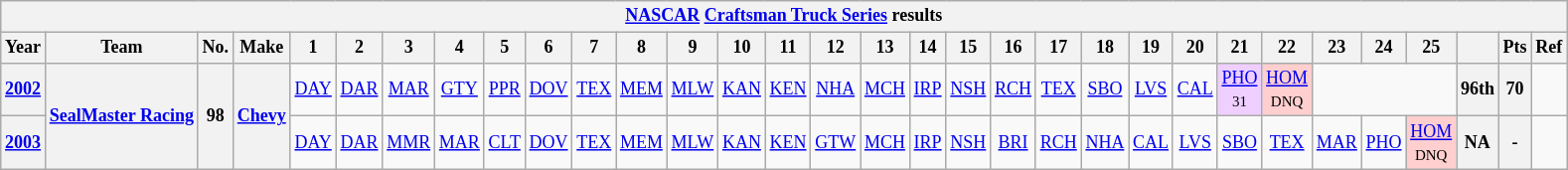<table class="wikitable" style="text-align:center; font-size:75%">
<tr>
<th colspan=45><a href='#'>NASCAR</a> <a href='#'>Craftsman Truck Series</a> results</th>
</tr>
<tr>
<th>Year</th>
<th>Team</th>
<th>No.</th>
<th>Make</th>
<th>1</th>
<th>2</th>
<th>3</th>
<th>4</th>
<th>5</th>
<th>6</th>
<th>7</th>
<th>8</th>
<th>9</th>
<th>10</th>
<th>11</th>
<th>12</th>
<th>13</th>
<th>14</th>
<th>15</th>
<th>16</th>
<th>17</th>
<th>18</th>
<th>19</th>
<th>20</th>
<th>21</th>
<th>22</th>
<th>23</th>
<th>24</th>
<th>25</th>
<th></th>
<th>Pts</th>
<th>Ref</th>
</tr>
<tr>
<th><a href='#'>2002</a></th>
<th rowspan=2><a href='#'>SealMaster Racing</a></th>
<th rowspan=2>98</th>
<th rowspan=2><a href='#'>Chevy</a></th>
<td><a href='#'>DAY</a></td>
<td><a href='#'>DAR</a></td>
<td><a href='#'>MAR</a></td>
<td><a href='#'>GTY</a></td>
<td><a href='#'>PPR</a></td>
<td><a href='#'>DOV</a></td>
<td><a href='#'>TEX</a></td>
<td><a href='#'>MEM</a></td>
<td><a href='#'>MLW</a></td>
<td><a href='#'>KAN</a></td>
<td><a href='#'>KEN</a></td>
<td><a href='#'>NHA</a></td>
<td><a href='#'>MCH</a></td>
<td><a href='#'>IRP</a></td>
<td><a href='#'>NSH</a></td>
<td><a href='#'>RCH</a></td>
<td><a href='#'>TEX</a></td>
<td><a href='#'>SBO</a></td>
<td><a href='#'>LVS</a></td>
<td><a href='#'>CAL</a></td>
<td style="background:#EFCFFF;"><a href='#'>PHO</a><br><small>31</small></td>
<td style="background:#FFCFCF;"><a href='#'>HOM</a><br><small>DNQ</small></td>
<td colspan=3></td>
<th>96th</th>
<th>70</th>
<td></td>
</tr>
<tr>
<th><a href='#'>2003</a></th>
<td><a href='#'>DAY</a></td>
<td><a href='#'>DAR</a></td>
<td><a href='#'>MMR</a></td>
<td><a href='#'>MAR</a></td>
<td><a href='#'>CLT</a></td>
<td><a href='#'>DOV</a></td>
<td><a href='#'>TEX</a></td>
<td><a href='#'>MEM</a></td>
<td><a href='#'>MLW</a></td>
<td><a href='#'>KAN</a></td>
<td><a href='#'>KEN</a></td>
<td><a href='#'>GTW</a></td>
<td><a href='#'>MCH</a></td>
<td><a href='#'>IRP</a></td>
<td><a href='#'>NSH</a></td>
<td><a href='#'>BRI</a></td>
<td><a href='#'>RCH</a></td>
<td><a href='#'>NHA</a></td>
<td><a href='#'>CAL</a></td>
<td><a href='#'>LVS</a></td>
<td><a href='#'>SBO</a></td>
<td><a href='#'>TEX</a></td>
<td><a href='#'>MAR</a></td>
<td><a href='#'>PHO</a></td>
<td style="background:#FFCFCF;"><a href='#'>HOM</a><br><small>DNQ</small></td>
<th>NA</th>
<th>-</th>
<td></td>
</tr>
</table>
